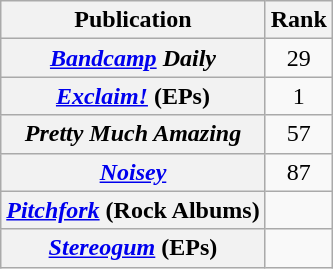<table class="sortable plainrowheaders wikitable">
<tr>
<th>Publication</th>
<th>Rank</th>
</tr>
<tr>
<th scope="row"><em><a href='#'>Bandcamp</a> Daily</em></th>
<td align=center>29</td>
</tr>
<tr>
<th scope="row"><em><a href='#'>Exclaim!</a></em> (EPs)</th>
<td align=center>1</td>
</tr>
<tr>
<th scope="row"><em>Pretty Much Amazing</em></th>
<td align=center>57</td>
</tr>
<tr>
<th scope="row"><em><a href='#'>Noisey</a></em></th>
<td align=center>87</td>
</tr>
<tr>
<th scope="row"><em><a href='#'>Pitchfork</a></em> (Rock Albums)</th>
<td></td>
</tr>
<tr>
<th scope="row"><em><a href='#'>Stereogum</a></em> (EPs)</th>
<td></td>
</tr>
</table>
